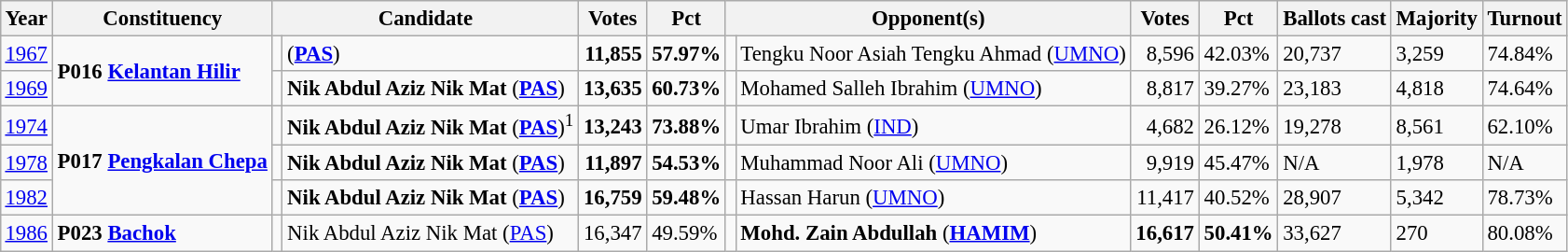<table class="wikitable" style="margin:0.5em ; font-size:95%">
<tr>
<th>Year</th>
<th>Constituency</th>
<th colspan=2>Candidate</th>
<th>Votes</th>
<th>Pct</th>
<th colspan=2>Opponent(s)</th>
<th>Votes</th>
<th>Pct</th>
<th>Ballots cast</th>
<th>Majority</th>
<th>Turnout</th>
</tr>
<tr>
<td><a href='#'>1967</a></td>
<td rowspan=2><strong>P016 <a href='#'>Kelantan Hilir</a></strong></td>
<td></td>
<td> (<a href='#'><strong>PAS</strong></a>)</td>
<td align="right"><strong>11,855</strong></td>
<td><strong>57.97%</strong></td>
<td></td>
<td>Tengku Noor Asiah Tengku Ahmad (<a href='#'>UMNO</a>)</td>
<td align="right">8,596</td>
<td>42.03%</td>
<td>20,737</td>
<td>3,259</td>
<td>74.84%</td>
</tr>
<tr>
<td><a href='#'>1969</a></td>
<td></td>
<td><strong>Nik Abdul Aziz Nik Mat</strong> (<a href='#'><strong>PAS</strong></a>)</td>
<td align="right"><strong>13,635</strong></td>
<td><strong>60.73%</strong></td>
<td></td>
<td>Mohamed Salleh Ibrahim (<a href='#'>UMNO</a>)</td>
<td align="right">8,817</td>
<td>39.27%</td>
<td>23,183</td>
<td>4,818</td>
<td>74.64%</td>
</tr>
<tr>
<td><a href='#'>1974</a></td>
<td rowspan=3><strong>P017 <a href='#'>Pengkalan Chepa</a></strong></td>
<td></td>
<td><strong>Nik Abdul Aziz Nik Mat</strong> (<a href='#'><strong>PAS</strong></a>)<sup>1</sup></td>
<td align="right"><strong>13,243</strong></td>
<td><strong>73.88%</strong></td>
<td></td>
<td>Umar Ibrahim (<a href='#'>IND</a>)</td>
<td align=right>4,682</td>
<td>26.12%</td>
<td>19,278</td>
<td>8,561</td>
<td>62.10%</td>
</tr>
<tr>
<td><a href='#'>1978</a></td>
<td></td>
<td><strong>Nik Abdul Aziz Nik Mat</strong> (<a href='#'><strong>PAS</strong></a>)</td>
<td align="right"><strong>11,897</strong></td>
<td><strong>54.53%</strong></td>
<td></td>
<td>Muhammad Noor Ali (<a href='#'>UMNO</a>)</td>
<td align="right">9,919</td>
<td>45.47%</td>
<td>N/A</td>
<td>1,978</td>
<td>N/A</td>
</tr>
<tr>
<td><a href='#'>1982</a></td>
<td></td>
<td><strong>Nik Abdul Aziz Nik Mat</strong> (<a href='#'><strong>PAS</strong></a>)</td>
<td align="right"><strong>16,759</strong></td>
<td><strong>59.48%</strong></td>
<td></td>
<td>Hassan Harun (<a href='#'>UMNO</a>)</td>
<td align="right">11,417</td>
<td>40.52%</td>
<td>28,907</td>
<td>5,342</td>
<td>78.73%</td>
</tr>
<tr>
<td><a href='#'>1986</a></td>
<td><strong>P023 <a href='#'>Bachok</a></strong></td>
<td></td>
<td>Nik Abdul Aziz Nik Mat (<a href='#'>PAS</a>)</td>
<td align="right">16,347</td>
<td>49.59%</td>
<td></td>
<td><strong>Mohd. Zain Abdullah</strong> (<a href='#'><strong>HAMIM</strong></a>)</td>
<td align="right"><strong>16,617</strong></td>
<td><strong>50.41%</strong></td>
<td>33,627</td>
<td>270</td>
<td>80.08%</td>
</tr>
</table>
